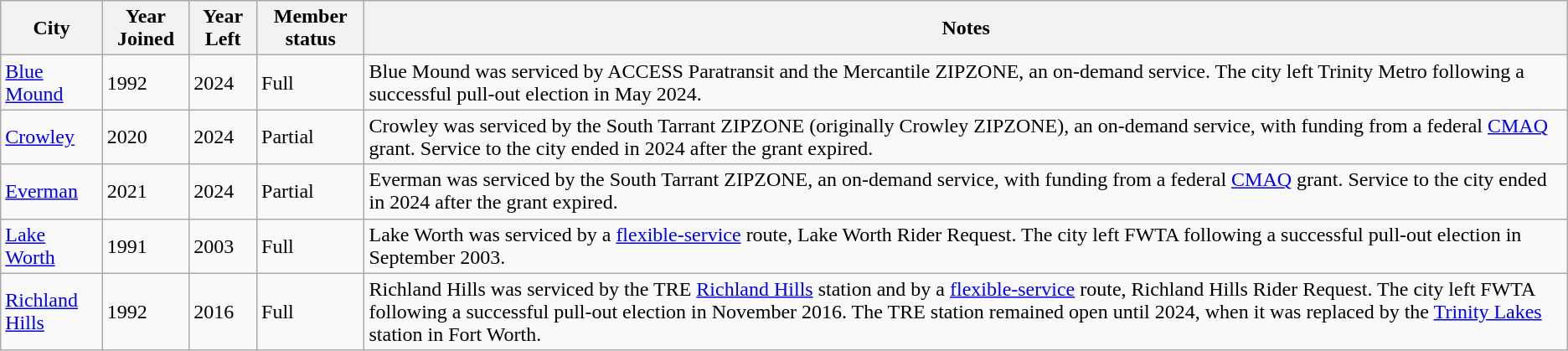<table class="wikitable">
<tr>
<th>City</th>
<th>Year Joined</th>
<th>Year Left</th>
<th>Member status</th>
<th>Notes</th>
</tr>
<tr>
<td><a href='#'>Blue Mound</a></td>
<td>1992</td>
<td>2024</td>
<td>Full</td>
<td>Blue Mound was serviced by ACCESS Paratransit and the Mercantile ZIPZONE, an on-demand service. The city left Trinity Metro following a successful pull-out election in May 2024.</td>
</tr>
<tr>
<td><a href='#'>Crowley</a></td>
<td>2020</td>
<td>2024</td>
<td>Partial</td>
<td>Crowley was serviced by the South Tarrant ZIPZONE (originally Crowley ZIPZONE), an on-demand service, with funding from a federal <a href='#'>CMAQ</a> grant. Service to the city ended in 2024 after the grant expired.</td>
</tr>
<tr>
<td><a href='#'>Everman</a></td>
<td>2021</td>
<td>2024</td>
<td>Partial</td>
<td>Everman was serviced by the South Tarrant ZIPZONE, an on-demand service, with funding from a federal <a href='#'>CMAQ</a> grant. Service to the city ended in 2024 after the grant expired.</td>
</tr>
<tr>
<td><a href='#'>Lake Worth</a></td>
<td>1991</td>
<td>2003</td>
<td>Full</td>
<td>Lake Worth was serviced by a <a href='#'>flexible-service</a> route, Lake Worth Rider Request. The city left FWTA following a successful pull-out election in September 2003.</td>
</tr>
<tr>
<td><a href='#'>Richland Hills</a></td>
<td>1992</td>
<td>2016</td>
<td>Full</td>
<td>Richland Hills was serviced by the TRE <a href='#'>Richland Hills</a> station and by a <a href='#'>flexible-service</a> route, Richland Hills Rider Request. The city left FWTA following a successful pull-out election in November 2016. The TRE station remained open until 2024, when it was replaced by the <a href='#'>Trinity Lakes</a> station in Fort Worth.</td>
</tr>
</table>
